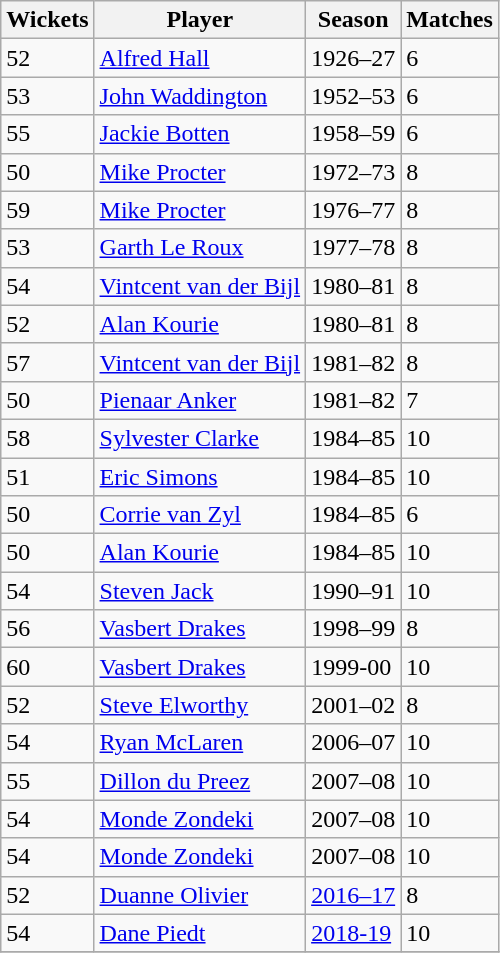<table class="wikitable">
<tr>
<th>Wickets</th>
<th>Player</th>
<th>Season</th>
<th>Matches</th>
</tr>
<tr>
<td>52</td>
<td><a href='#'>Alfred Hall</a></td>
<td>1926–27</td>
<td>6</td>
</tr>
<tr>
<td>53</td>
<td><a href='#'>John Waddington</a></td>
<td>1952–53</td>
<td>6</td>
</tr>
<tr>
<td>55</td>
<td><a href='#'>Jackie Botten</a></td>
<td>1958–59</td>
<td>6</td>
</tr>
<tr>
<td>50</td>
<td><a href='#'>Mike Procter</a></td>
<td>1972–73</td>
<td>8</td>
</tr>
<tr>
<td>59</td>
<td><a href='#'>Mike Procter</a></td>
<td>1976–77</td>
<td>8</td>
</tr>
<tr>
<td>53</td>
<td><a href='#'>Garth Le Roux</a></td>
<td>1977–78</td>
<td>8</td>
</tr>
<tr>
<td>54</td>
<td><a href='#'>Vintcent van der Bijl</a></td>
<td>1980–81</td>
<td>8</td>
</tr>
<tr>
<td>52</td>
<td><a href='#'>Alan Kourie</a></td>
<td>1980–81</td>
<td>8</td>
</tr>
<tr>
<td>57</td>
<td><a href='#'>Vintcent van der Bijl</a></td>
<td>1981–82</td>
<td>8</td>
</tr>
<tr>
<td>50</td>
<td><a href='#'>Pienaar Anker</a></td>
<td>1981–82</td>
<td>7</td>
</tr>
<tr>
<td>58</td>
<td><a href='#'>Sylvester Clarke</a></td>
<td>1984–85</td>
<td>10</td>
</tr>
<tr>
<td>51</td>
<td><a href='#'>Eric Simons</a></td>
<td>1984–85</td>
<td>10</td>
</tr>
<tr>
<td>50</td>
<td><a href='#'>Corrie van Zyl</a></td>
<td>1984–85</td>
<td>6</td>
</tr>
<tr>
<td>50</td>
<td><a href='#'>Alan Kourie</a></td>
<td>1984–85</td>
<td>10</td>
</tr>
<tr>
<td>54</td>
<td><a href='#'>Steven Jack</a></td>
<td>1990–91</td>
<td>10</td>
</tr>
<tr>
<td>56</td>
<td><a href='#'>Vasbert Drakes</a></td>
<td>1998–99</td>
<td>8</td>
</tr>
<tr>
<td>60</td>
<td><a href='#'>Vasbert Drakes</a></td>
<td>1999-00</td>
<td>10</td>
</tr>
<tr>
<td>52</td>
<td><a href='#'>Steve Elworthy</a></td>
<td>2001–02</td>
<td>8</td>
</tr>
<tr>
<td>54</td>
<td><a href='#'>Ryan McLaren</a></td>
<td>2006–07</td>
<td>10</td>
</tr>
<tr>
<td>55</td>
<td><a href='#'>Dillon du Preez</a></td>
<td>2007–08</td>
<td>10</td>
</tr>
<tr>
<td>54</td>
<td><a href='#'>Monde Zondeki</a></td>
<td>2007–08</td>
<td>10</td>
</tr>
<tr>
<td>54</td>
<td><a href='#'>Monde Zondeki</a></td>
<td>2007–08</td>
<td>10</td>
</tr>
<tr>
<td>52</td>
<td><a href='#'>Duanne Olivier</a></td>
<td><a href='#'>2016–17</a></td>
<td>8</td>
</tr>
<tr>
<td>54</td>
<td><a href='#'>Dane Piedt</a></td>
<td><a href='#'>2018-19</a></td>
<td>10</td>
</tr>
<tr>
</tr>
</table>
